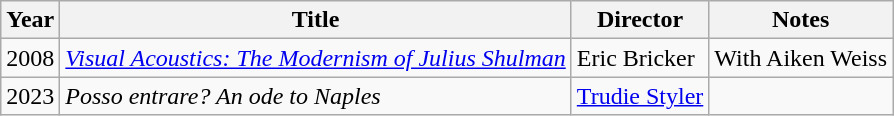<table class="wikitable">
<tr>
<th>Year</th>
<th>Title</th>
<th>Director</th>
<th>Notes</th>
</tr>
<tr>
<td>2008</td>
<td><em><a href='#'>Visual Acoustics: The Modernism of Julius Shulman</a></em></td>
<td>Eric Bricker</td>
<td>With Aiken Weiss</td>
</tr>
<tr>
<td>2023</td>
<td><em>Posso entrare? An ode to Naples</em></td>
<td><a href='#'>Trudie Styler</a></td>
<td></td>
</tr>
</table>
